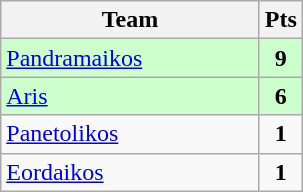<table class="wikitable" style="text-align: center;">
<tr>
<th width=165>Team</th>
<th width=20>Pts</th>
</tr>
<tr bgcolor="#ccffcc">
<td align=left><a href='#'>Pandramaikos</a></td>
<td><strong>9</strong></td>
</tr>
<tr bgcolor="#ccffcc">
<td align=left><a href='#'>Aris</a></td>
<td><strong>6</strong></td>
</tr>
<tr>
<td align=left><a href='#'>Panetolikos</a></td>
<td><strong>1</strong></td>
</tr>
<tr>
<td align=left><a href='#'>Eordaikos</a></td>
<td><strong>1</strong></td>
</tr>
</table>
